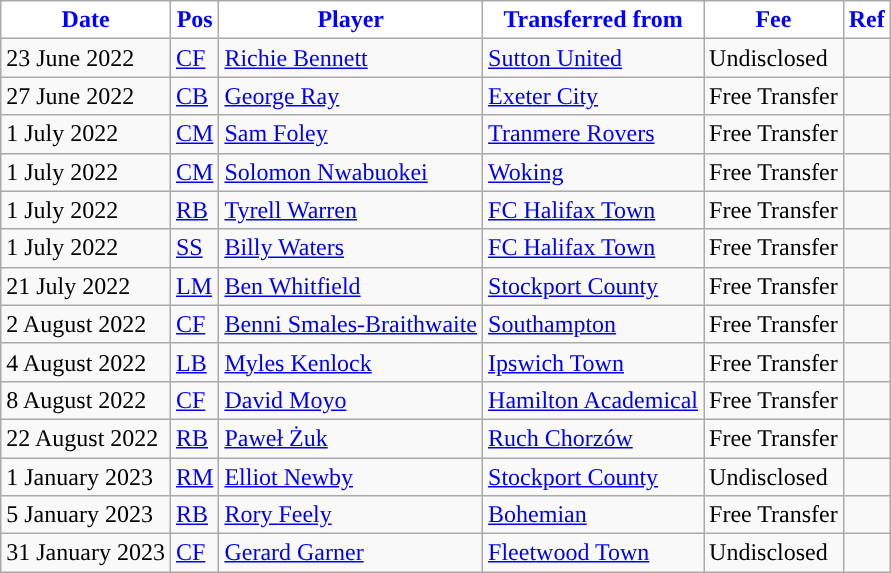<table class="wikitable plainrowheaders sortable">
<tr>
<th style="background:#FFFFFF; color:#0000FF; ">Date</th>
<th style="background:#FFFFFF; color:#0000ff; ">Pos</th>
<th style="background:#FFFFFF; color:#0000ff; ">Player</th>
<th style="background:#FFFFFF; color:#0000ff; ">Transferred from</th>
<th style="background:#FFFFFF; color:#0000ff; ">Fee</th>
<th style="background:#FFFFFF; color:#0000ff; ">Ref</th>
</tr>
<tr>
<td>23 June 2022</td>
<td><a href='#'>CF</a></td>
<td> <a href='#'>Richie Bennett</a></td>
<td> <a href='#'>Sutton United</a></td>
<td>Undisclosed</td>
<td></td>
</tr>
<tr>
<td>27 June 2022</td>
<td><a href='#'>CB</a></td>
<td> <a href='#'>George Ray</a></td>
<td> <a href='#'>Exeter City</a></td>
<td>Free Transfer</td>
<td></td>
</tr>
<tr>
<td>1 July 2022</td>
<td><a href='#'>CM</a></td>
<td> <a href='#'>Sam Foley</a></td>
<td> <a href='#'>Tranmere Rovers</a></td>
<td>Free Transfer</td>
<td></td>
</tr>
<tr>
<td>1 July 2022</td>
<td><a href='#'>CM</a></td>
<td> <a href='#'>Solomon Nwabuokei</a></td>
<td> <a href='#'>Woking</a></td>
<td>Free Transfer</td>
<td></td>
</tr>
<tr>
<td>1 July 2022</td>
<td><a href='#'>RB</a></td>
<td> <a href='#'>Tyrell Warren</a></td>
<td> <a href='#'>FC Halifax Town</a></td>
<td>Free Transfer</td>
<td></td>
</tr>
<tr>
<td>1 July 2022</td>
<td><a href='#'>SS</a></td>
<td> <a href='#'>Billy Waters</a></td>
<td> <a href='#'>FC Halifax Town</a></td>
<td>Free Transfer</td>
<td></td>
</tr>
<tr>
<td>21 July 2022</td>
<td><a href='#'>LM</a></td>
<td> <a href='#'>Ben Whitfield</a></td>
<td> <a href='#'>Stockport County</a></td>
<td>Free Transfer</td>
<td></td>
</tr>
<tr>
<td>2 August 2022</td>
<td><a href='#'>CF</a></td>
<td> <a href='#'>Benni Smales-Braithwaite</a></td>
<td> <a href='#'>Southampton</a></td>
<td>Free Transfer</td>
<td></td>
</tr>
<tr>
<td>4 August 2022</td>
<td><a href='#'>LB</a></td>
<td> <a href='#'>Myles Kenlock</a></td>
<td> <a href='#'>Ipswich Town</a></td>
<td>Free Transfer</td>
<td></td>
</tr>
<tr>
<td>8 August 2022</td>
<td><a href='#'>CF</a></td>
<td> <a href='#'>David Moyo</a></td>
<td> <a href='#'>Hamilton Academical</a></td>
<td>Free Transfer</td>
<td></td>
</tr>
<tr>
<td>22 August 2022</td>
<td><a href='#'>RB</a></td>
<td> <a href='#'>Paweł Żuk</a></td>
<td> <a href='#'>Ruch Chorzów</a></td>
<td>Free Transfer</td>
<td></td>
</tr>
<tr>
<td>1 January 2023</td>
<td><a href='#'>RM</a></td>
<td> <a href='#'>Elliot Newby</a></td>
<td> <a href='#'>Stockport County</a></td>
<td>Undisclosed</td>
<td></td>
</tr>
<tr>
<td>5 January 2023</td>
<td><a href='#'>RB</a></td>
<td> <a href='#'>Rory Feely</a></td>
<td> <a href='#'>Bohemian</a></td>
<td>Free Transfer</td>
<td></td>
</tr>
<tr>
<td>31 January 2023</td>
<td><a href='#'>CF</a></td>
<td> <a href='#'>Gerard Garner</a></td>
<td> <a href='#'>Fleetwood Town</a></td>
<td>Undisclosed</td>
<td></td>
</tr>
</table>
